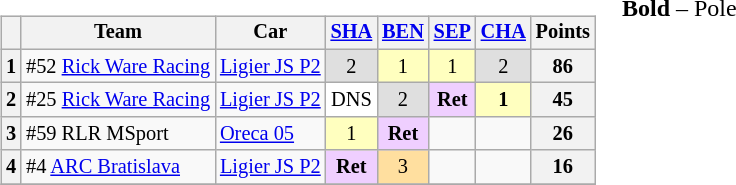<table>
<tr>
<td valign="top"><br><table class="wikitable" style="font-size:85%; text-align:center">
<tr>
<th></th>
<th>Team</th>
<th>Car</th>
<th><a href='#'>SHA</a><br></th>
<th><a href='#'>BEN</a><br></th>
<th><a href='#'>SEP</a><br></th>
<th><a href='#'>CHA</a><br></th>
<th>Points</th>
</tr>
<tr>
<th>1</th>
<td align=left> #52 <a href='#'>Rick Ware Racing</a></td>
<td align=left><a href='#'>Ligier JS P2</a></td>
<td style="background:#DFDFDF;">2</td>
<td style="background:#FFFFBF;">1</td>
<td style="background:#FFFFBF;">1</td>
<td style="background:#DFDFDF;">2</td>
<th>86</th>
</tr>
<tr>
<th>2</th>
<td align=left> #25 <a href='#'>Rick Ware Racing</a></td>
<td align=left><a href='#'>Ligier JS P2</a></td>
<td style="background:#FFFFFF;">DNS</td>
<td style="background:#DFDFDF;">2</td>
<td style="background:#EFCFFF;"><strong>Ret</strong></td>
<td style="background:#FFFFBF;"><strong>1</strong></td>
<th>45</th>
</tr>
<tr>
<th>3</th>
<td align=left> #59 RLR MSport</td>
<td align=left><a href='#'>Oreca 05</a></td>
<td style="background:#FFFFBF;">1</td>
<td style="background:#EFCFFF;"><strong>Ret</strong></td>
<td></td>
<td></td>
<th>26</th>
</tr>
<tr>
<th>4</th>
<td align=left> #4 <a href='#'>ARC Bratislava</a></td>
<td align=left><a href='#'>Ligier JS P2</a></td>
<td style="background:#EFCFFF;"><strong>Ret</strong></td>
<td style="background:#FFDF9F;">3</td>
<td></td>
<td></td>
<th>16</th>
</tr>
<tr>
</tr>
</table>
</td>
<td valign="top"><br>
<span><strong>Bold</strong> – Pole<br></span></td>
</tr>
</table>
